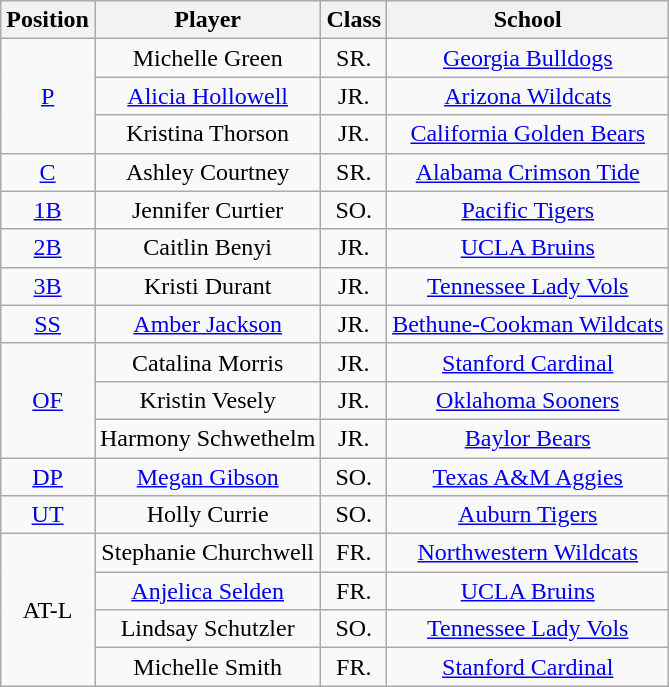<table class="wikitable">
<tr>
<th>Position</th>
<th>Player</th>
<th>Class</th>
<th>School</th>
</tr>
<tr align=center>
<td rowspan=3><a href='#'>P</a></td>
<td>Michelle Green</td>
<td>SR.</td>
<td><a href='#'>Georgia Bulldogs</a></td>
</tr>
<tr align=center>
<td><a href='#'>Alicia Hollowell</a></td>
<td>JR.</td>
<td><a href='#'>Arizona Wildcats</a></td>
</tr>
<tr align=center>
<td>Kristina Thorson</td>
<td>JR.</td>
<td><a href='#'>California Golden Bears</a></td>
</tr>
<tr align=center>
<td rowspan=1><a href='#'>C</a></td>
<td>Ashley Courtney</td>
<td>SR.</td>
<td><a href='#'>Alabama Crimson Tide</a></td>
</tr>
<tr align=center>
<td rowspan=1><a href='#'>1B</a></td>
<td>Jennifer Curtier</td>
<td>SO.</td>
<td><a href='#'>Pacific Tigers</a></td>
</tr>
<tr align=center>
<td rowspan=1><a href='#'>2B</a></td>
<td>Caitlin Benyi</td>
<td>JR.</td>
<td><a href='#'>UCLA Bruins</a></td>
</tr>
<tr align=center>
<td rowspan=1><a href='#'>3B</a></td>
<td>Kristi Durant</td>
<td>JR.</td>
<td><a href='#'>Tennessee Lady Vols</a></td>
</tr>
<tr align=center>
<td rowspan=1><a href='#'>SS</a></td>
<td><a href='#'>Amber Jackson</a></td>
<td>JR.</td>
<td><a href='#'>Bethune-Cookman Wildcats</a></td>
</tr>
<tr align=center>
<td rowspan=3><a href='#'>OF</a></td>
<td>Catalina Morris</td>
<td>JR.</td>
<td><a href='#'>Stanford Cardinal</a></td>
</tr>
<tr align=center>
<td>Kristin Vesely</td>
<td>JR.</td>
<td><a href='#'>Oklahoma Sooners</a></td>
</tr>
<tr align=center>
<td>Harmony Schwethelm</td>
<td>JR.</td>
<td><a href='#'>Baylor Bears</a></td>
</tr>
<tr align=center>
<td rowspan=1><a href='#'>DP</a></td>
<td><a href='#'>Megan Gibson</a></td>
<td>SO.</td>
<td><a href='#'>Texas A&M Aggies</a></td>
</tr>
<tr align=center>
<td rowspan=1><a href='#'>UT</a></td>
<td>Holly Currie</td>
<td>SO.</td>
<td><a href='#'>Auburn Tigers</a></td>
</tr>
<tr align=center>
<td rowspan=5>AT-L</td>
<td>Stephanie Churchwell</td>
<td>FR.</td>
<td><a href='#'>Northwestern Wildcats</a></td>
</tr>
<tr align=center>
<td><a href='#'>Anjelica Selden</a></td>
<td>FR.</td>
<td><a href='#'>UCLA Bruins</a></td>
</tr>
<tr align=center>
<td>Lindsay Schutzler</td>
<td>SO.</td>
<td><a href='#'>Tennessee Lady Vols</a></td>
</tr>
<tr align=center>
<td>Michelle Smith</td>
<td>FR.</td>
<td><a href='#'>Stanford Cardinal</a></td>
</tr>
</table>
